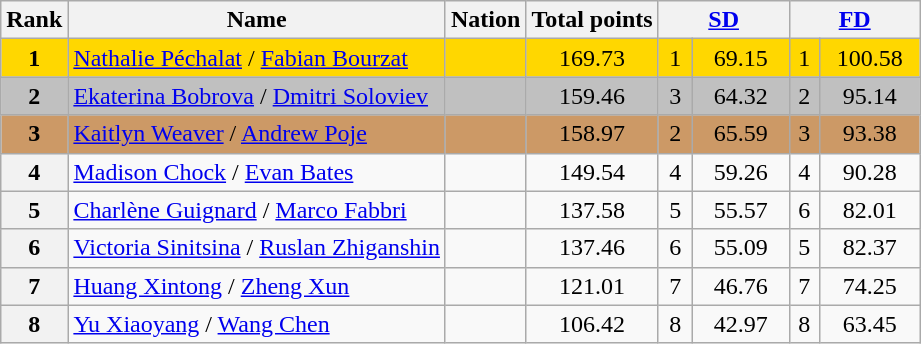<table class="wikitable sortable">
<tr>
<th>Rank</th>
<th>Name</th>
<th>Nation</th>
<th>Total points</th>
<th colspan="2" width="80px" align="center"><strong><a href='#'>SD</a></strong></th>
<th colspan="2" width="80px" align="center"><strong><a href='#'>FD</a></strong></th>
</tr>
<tr bgcolor="gold">
<td align="center"><strong>1</strong></td>
<td><a href='#'>Nathalie Péchalat</a> / <a href='#'>Fabian Bourzat</a></td>
<td></td>
<td align="center">169.73</td>
<td align="center">1</td>
<td align="center">69.15</td>
<td align="center">1</td>
<td align="center">100.58</td>
</tr>
<tr bgcolor="silver">
<td align="center"><strong>2</strong></td>
<td><a href='#'>Ekaterina Bobrova</a> / <a href='#'>Dmitri Soloviev</a></td>
<td></td>
<td align="center">159.46</td>
<td align="center">3</td>
<td align="center">64.32</td>
<td align="center">2</td>
<td align="center">95.14</td>
</tr>
<tr bgcolor="cc9966">
<td align="center"><strong>3</strong></td>
<td><a href='#'>Kaitlyn Weaver</a> / <a href='#'>Andrew Poje</a></td>
<td></td>
<td align="center">158.97</td>
<td align="center">2</td>
<td align="center">65.59</td>
<td align="center">3</td>
<td align="center">93.38</td>
</tr>
<tr>
<th>4</th>
<td><a href='#'>Madison Chock</a> / <a href='#'>Evan Bates</a></td>
<td></td>
<td align="center">149.54</td>
<td align="center">4</td>
<td align="center">59.26</td>
<td align="center">4</td>
<td align="center">90.28</td>
</tr>
<tr>
<th>5</th>
<td><a href='#'>Charlène Guignard</a> / <a href='#'>Marco Fabbri</a></td>
<td></td>
<td align="center">137.58</td>
<td align="center">5</td>
<td align="center">55.57</td>
<td align="center">6</td>
<td align="center">82.01</td>
</tr>
<tr>
<th>6</th>
<td><a href='#'>Victoria Sinitsina</a> / <a href='#'>Ruslan Zhiganshin</a></td>
<td></td>
<td align="center">137.46</td>
<td align="center">6</td>
<td align="center">55.09</td>
<td align="center">5</td>
<td align="center">82.37</td>
</tr>
<tr>
<th>7</th>
<td><a href='#'>Huang Xintong</a> / <a href='#'>Zheng Xun</a></td>
<td></td>
<td align="center">121.01</td>
<td align="center">7</td>
<td align="center">46.76</td>
<td align="center">7</td>
<td align="center">74.25</td>
</tr>
<tr>
<th>8</th>
<td><a href='#'>Yu Xiaoyang</a> / <a href='#'>Wang Chen</a></td>
<td></td>
<td align="center">106.42</td>
<td align="center">8</td>
<td align="center">42.97</td>
<td align="center">8</td>
<td align="center">63.45</td>
</tr>
</table>
